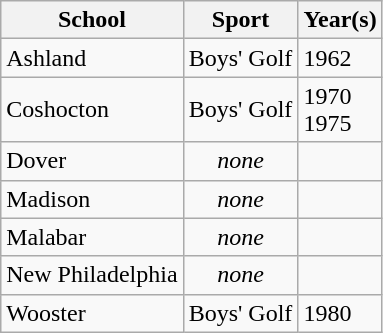<table class="wikitable">
<tr>
<th>School</th>
<th>Sport</th>
<th>Year(s)</th>
</tr>
<tr>
<td>Ashland</td>
<td>Boys' Golf</td>
<td>1962</td>
</tr>
<tr>
<td>Coshocton</td>
<td>Boys' Golf</td>
<td>1970<br>1975</td>
</tr>
<tr>
<td>Dover</td>
<td align="center"><em>none</em></td>
<td></td>
</tr>
<tr>
<td>Madison</td>
<td align="center"><em>none</em></td>
<td></td>
</tr>
<tr>
<td>Malabar</td>
<td align="center"><em>none</em></td>
<td></td>
</tr>
<tr>
<td>New Philadelphia</td>
<td align="center"><em>none</em></td>
<td></td>
</tr>
<tr>
<td>Wooster</td>
<td>Boys' Golf</td>
<td>1980</td>
</tr>
</table>
